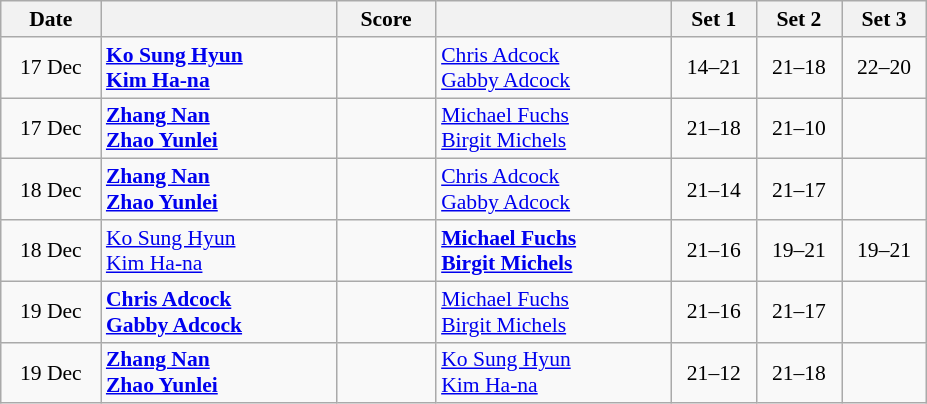<table class="wikitable" style="text-align: center; font-size:90% ">
<tr>
<th width="60">Date</th>
<th align="right" width="150"></th>
<th width="60">Score</th>
<th align="left" width="150"></th>
<th width="50">Set 1</th>
<th width="50">Set 2</th>
<th width="50">Set 3</th>
</tr>
<tr>
<td>17 Dec</td>
<td align=left><strong> <a href='#'>Ko Sung Hyun</a><br> <a href='#'>Kim Ha-na</a></strong></td>
<td align=center></td>
<td align=left> <a href='#'>Chris Adcock</a><br> <a href='#'>Gabby Adcock</a></td>
<td>14–21</td>
<td>21–18</td>
<td>22–20</td>
</tr>
<tr>
<td>17 Dec</td>
<td align=left><strong> <a href='#'>Zhang Nan</a><br> <a href='#'>Zhao Yunlei</a></strong></td>
<td align=center></td>
<td align=left> <a href='#'>Michael Fuchs</a><br> <a href='#'>Birgit Michels</a></td>
<td>21–18</td>
<td>21–10</td>
<td></td>
</tr>
<tr>
<td>18 Dec</td>
<td align=left><strong> <a href='#'>Zhang Nan</a><br> <a href='#'>Zhao Yunlei</a></strong></td>
<td align=center></td>
<td align=left> <a href='#'>Chris Adcock</a><br> <a href='#'>Gabby Adcock</a></td>
<td>21–14</td>
<td>21–17</td>
<td></td>
</tr>
<tr>
<td>18 Dec</td>
<td align=left> <a href='#'>Ko Sung Hyun</a><br> <a href='#'>Kim Ha-na</a></td>
<td align=center></td>
<td align=left><strong> <a href='#'>Michael Fuchs</a><br> <a href='#'>Birgit Michels</a></strong></td>
<td>21–16</td>
<td>19–21</td>
<td>19–21</td>
</tr>
<tr>
<td>19 Dec</td>
<td align=left><strong> <a href='#'>Chris Adcock</a><br> <a href='#'>Gabby Adcock</a></strong></td>
<td align=center></td>
<td align=left> <a href='#'>Michael Fuchs</a><br> <a href='#'>Birgit Michels</a></td>
<td>21–16</td>
<td>21–17</td>
<td></td>
</tr>
<tr>
<td>19 Dec</td>
<td align=left><strong> <a href='#'>Zhang Nan</a><br> <a href='#'>Zhao Yunlei</a></strong></td>
<td align=center></td>
<td align=left> <a href='#'>Ko Sung Hyun</a><br> <a href='#'>Kim Ha-na</a></td>
<td>21–12</td>
<td>21–18</td>
<td></td>
</tr>
</table>
